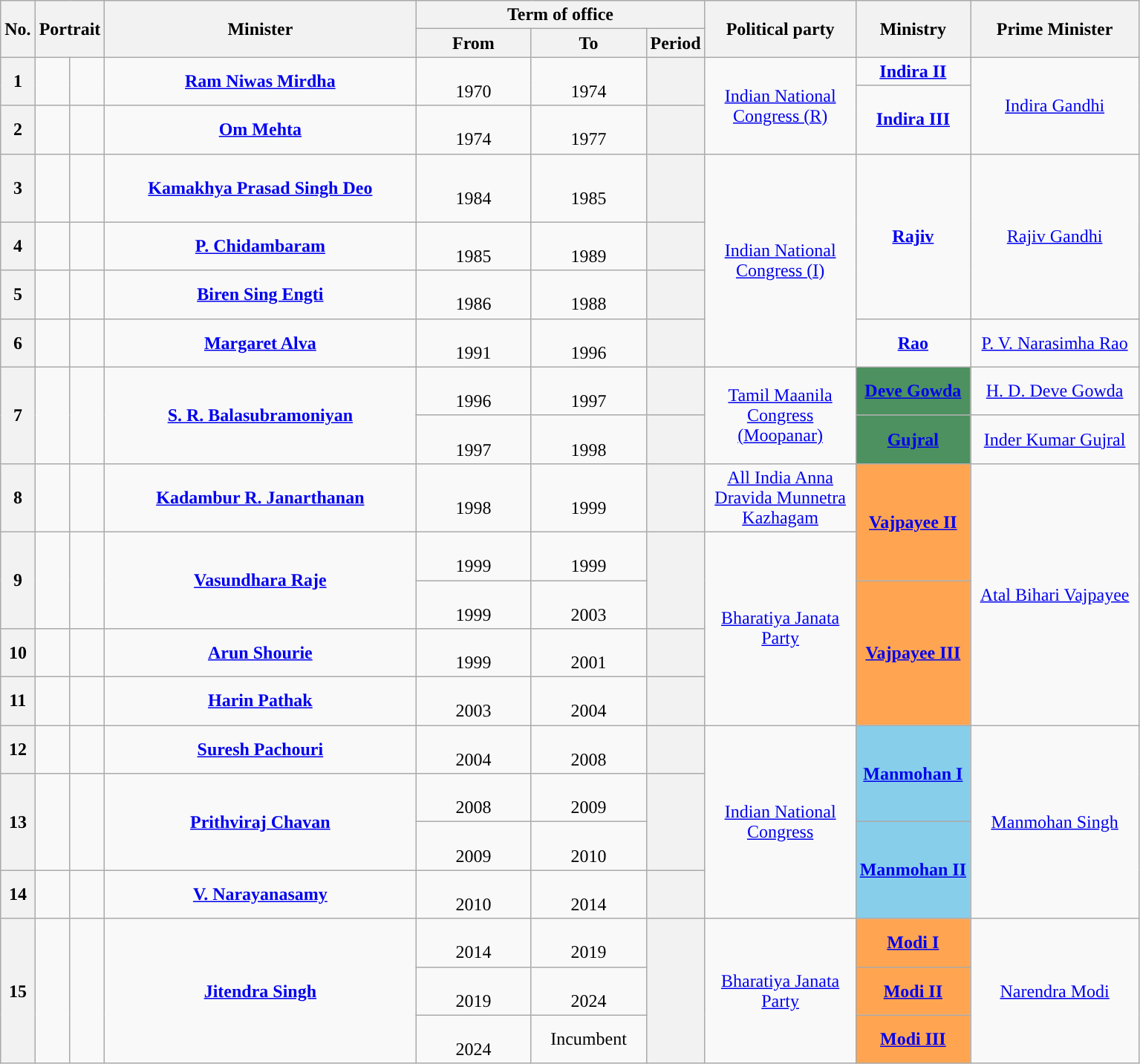<table class="wikitable" style="text-align:center">
<tr>
<th rowspan="2">No.</th>
<th rowspan="2" colspan="2">Portrait</th>
<th rowspan="2" style="width:17em">Minister<br></th>
<th colspan="3">Term of office</th>
<th rowspan="2" style="width:8em">Political party</th>
<th rowspan="2">Ministry</th>
<th rowspan="2" style="width:9em">Prime Minister</th>
</tr>
<tr>
<th style="width:6em">From</th>
<th style="width:6em">To</th>
<th>Period</th>
</tr>
<tr>
<th rowspan="2">1</th>
<td rowspan="2"></td>
<td rowspan="2"></td>
<td rowspan="2"><strong><a href='#'>Ram Niwas Mirdha</a></strong><br></td>
<td rowspan="2"><br>1970</td>
<td rowspan="2"><br>1974</td>
<th rowspan="2"></th>
<td rowspan="3"><a href='#'>Indian National Congress (R)</a></td>
<td><strong><a href='#'>Indira II</a></strong></td>
<td rowspan="3"><a href='#'>Indira Gandhi</a></td>
</tr>
<tr>
<td rowspan="2"><strong><a href='#'>Indira III</a></strong></td>
</tr>
<tr>
<th>2</th>
<td></td>
<td></td>
<td><strong><a href='#'>Om Mehta</a></strong><br></td>
<td><br>1974</td>
<td><br>1977</td>
<th></th>
</tr>
<tr>
<th>3</th>
<td></td>
<td></td>
<td><a href='#'><br><strong>Kamakhya Prasad Singh Deo</strong></a><br><br></td>
<td><br>1984</td>
<td><br>1985</td>
<th></th>
<td rowspan="4"><a href='#'>Indian National Congress (I)</a></td>
<td rowspan="3"><strong><a href='#'>Rajiv</a></strong></td>
<td rowspan="3"><a href='#'>Rajiv Gandhi</a></td>
</tr>
<tr>
<th>4</th>
<td></td>
<td></td>
<td><strong><a href='#'>P. Chidambaram</a></strong><br></td>
<td><br>1985</td>
<td><br>1989</td>
<th></th>
</tr>
<tr>
<th>5</th>
<td></td>
<td></td>
<td><strong><a href='#'>Biren Sing Engti</a></strong><br></td>
<td><br>1986</td>
<td><br>1988</td>
<th></th>
</tr>
<tr>
<th>6</th>
<td></td>
<td></td>
<td><strong><a href='#'>Margaret Alva</a></strong><br></td>
<td><br>1991</td>
<td><br>1996</td>
<th></th>
<td><a href='#'><strong>Rao</strong></a></td>
<td><a href='#'>P. V. Narasimha Rao</a></td>
</tr>
<tr>
<th rowspan="2">7</th>
<td rowspan="2"></td>
<td rowspan="2"></td>
<td rowspan="2"><strong><a href='#'>S. R. Balasubramoniyan</a></strong><br></td>
<td><br>1996</td>
<td><br>1997</td>
<th></th>
<td rowspan="2"><a href='#'>Tamil Maanila Congress (Moopanar)</a></td>
<td style="background:#4C915F"><strong><a href='#'>Deve Gowda</a></strong></td>
<td><a href='#'>H. D. Deve Gowda</a></td>
</tr>
<tr>
<td><br>1997</td>
<td><br>1998</td>
<th></th>
<td style="background:#4C915F"><strong><a href='#'>Gujral</a></strong></td>
<td><a href='#'>Inder Kumar Gujral</a></td>
</tr>
<tr>
<th>8</th>
<td></td>
<td></td>
<td><strong><a href='#'>Kadambur R. Janarthanan</a></strong><br></td>
<td><br>1998</td>
<td><br>1999</td>
<th></th>
<td><a href='#'>All India Anna Dravida Munnetra Kazhagam</a></td>
<td rowspan="2" style="background:#FFA551;"><strong><a href='#'>Vajpayee II</a></strong></td>
<td rowspan="5"><a href='#'>Atal Bihari Vajpayee</a></td>
</tr>
<tr>
<th rowspan="2">9</th>
<td rowspan="2"></td>
<td rowspan="2"></td>
<td rowspan="2"><strong><a href='#'>Vasundhara Raje</a></strong><br></td>
<td><br>1999</td>
<td><br>1999</td>
<th rowspan="2"></th>
<td rowspan="4"><a href='#'>Bharatiya Janata Party</a></td>
</tr>
<tr>
<td><br>1999</td>
<td><br>2003</td>
<td rowspan="3" style="background:#FFA551;"><strong><a href='#'>Vajpayee III</a></strong></td>
</tr>
<tr>
<th>10</th>
<td></td>
<td></td>
<td><strong><a href='#'>Arun Shourie</a></strong><br></td>
<td><br>1999</td>
<td><br>2001</td>
<th></th>
</tr>
<tr>
<th>11</th>
<td></td>
<td></td>
<td><strong><a href='#'>Harin Pathak</a></strong><br></td>
<td><br>2003</td>
<td><br>2004</td>
<th></th>
</tr>
<tr>
<th>12</th>
<td></td>
<td></td>
<td><strong><a href='#'>Suresh Pachouri</a></strong><br></td>
<td><br>2004</td>
<td><br>2008</td>
<th></th>
<td rowspan="4"><a href='#'>Indian National Congress</a></td>
<td rowspan="2" bgcolor="#87CEEB"><a href='#'><strong>Manmohan I</strong></a></td>
<td rowspan="4"><a href='#'>Manmohan Singh</a></td>
</tr>
<tr>
<th rowspan="2">13</th>
<td rowspan="2"></td>
<td rowspan="2"></td>
<td rowspan="2"><strong><a href='#'>Prithviraj Chavan</a></strong><br></td>
<td><br>2008</td>
<td><br>2009</td>
<th rowspan="2"></th>
</tr>
<tr>
<td><br>2009</td>
<td><br>2010</td>
<td rowspan="2" bgcolor="#87CEEB"><a href='#'><strong>Manmohan II</strong></a></td>
</tr>
<tr>
<th>14</th>
<td></td>
<td></td>
<td><strong><a href='#'>V. Narayanasamy</a></strong><br></td>
<td><br>2010</td>
<td><br>2014</td>
<th></th>
</tr>
<tr>
<th rowspan="3">15</th>
<td rowspan="3"></td>
<td rowspan="3"></td>
<td rowspan="3"><a href='#'><strong>Jitendra Singh</strong></a><br></td>
<td><br>2014</td>
<td><br>2019</td>
<th rowspan="3"></th>
<td rowspan="3"><a href='#'>Bharatiya Janata Party</a></td>
<td style="background:#FFA551;"><strong><a href='#'>Modi I</a></strong></td>
<td rowspan="3"><a href='#'>Narendra Modi</a></td>
</tr>
<tr>
<td><br>2019</td>
<td><br>2024</td>
<td style="background:#FFA551;"><strong><a href='#'>Modi II</a></strong></td>
</tr>
<tr>
<td><br>2024</td>
<td>Incumbent</td>
<td style="background:#FFA551;"><strong><a href='#'>Modi III</a></strong></td>
</tr>
</table>
